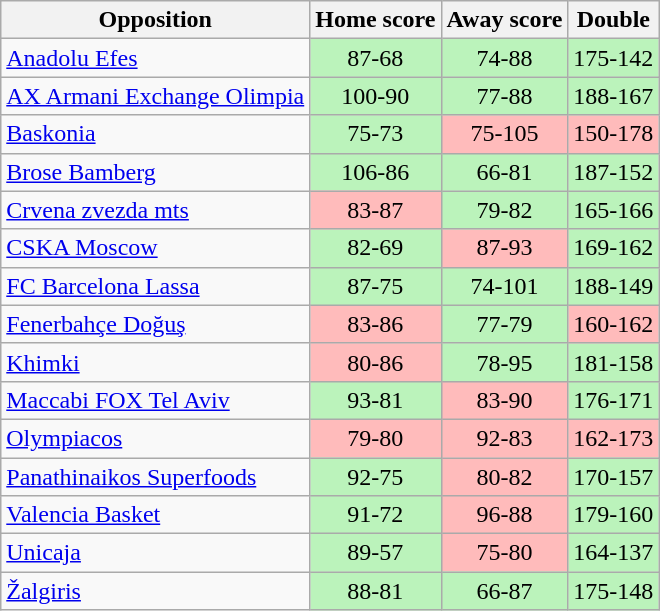<table class="wikitable" style="text-align: center">
<tr>
<th>Opposition</th>
<th>Home score</th>
<th>Away score</th>
<th>Double</th>
</tr>
<tr>
<td align="left"> <a href='#'>Anadolu Efes</a></td>
<td bgcolor=#BBF3BB>87-68</td>
<td bgcolor=#BBF3BB>74-88</td>
<td bgcolor=#BBF3BB>175-142</td>
</tr>
<tr>
<td align="left"> <a href='#'>AX Armani Exchange Olimpia</a></td>
<td bgcolor=#BBF3BB>100-90</td>
<td bgcolor=#BBF3BB>77-88</td>
<td bgcolor=#BBF3BB>188-167</td>
</tr>
<tr>
<td align="left"> <a href='#'>Baskonia</a></td>
<td bgcolor=#BBF3BB>75-73</td>
<td bgcolor=#FFBBBB>75-105</td>
<td bgcolor=#FFBBBB>150-178</td>
</tr>
<tr>
<td align="left"> <a href='#'>Brose Bamberg</a></td>
<td bgcolor=#BBF3BB>106-86</td>
<td bgcolor=#BBF3BB>66-81</td>
<td bgcolor=#BBF3BB>187-152</td>
</tr>
<tr>
<td align="left"> <a href='#'>Crvena zvezda mts</a></td>
<td bgcolor=#FFBBBB>83-87</td>
<td bgcolor=#BBF3BB>79-82</td>
<td bgcolor=#BBF3BB>165-166</td>
</tr>
<tr>
<td align="left"> <a href='#'>CSKA Moscow</a></td>
<td bgcolor=#BBF3BB>82-69</td>
<td bgcolor=#FFBBBB>87-93</td>
<td bgcolor=#BBF3BB>169-162</td>
</tr>
<tr>
<td align="left"> <a href='#'>FC Barcelona Lassa</a></td>
<td bgcolor=#BBF3BB>87-75</td>
<td bgcolor=#BBF3BB>74-101</td>
<td bgcolor=#BBF3BB>188-149</td>
</tr>
<tr>
<td align="left"> <a href='#'>Fenerbahçe Doğuş</a></td>
<td bgcolor=#FFBBBB>83-86</td>
<td bgcolor=#BBF3BB>77-79</td>
<td bgcolor=#FFBBBB>160-162</td>
</tr>
<tr>
<td align="left"> <a href='#'>Khimki</a></td>
<td bgcolor=#FFBBBB>80-86</td>
<td bgcolor=#BBF3BB>78-95</td>
<td bgcolor=#BBF3BB>181-158</td>
</tr>
<tr>
<td align="left"> <a href='#'>Maccabi FOX Tel Aviv</a></td>
<td bgcolor=#BBF3BB>93-81</td>
<td bgcolor=#FFBBBB>83-90</td>
<td bgcolor=#BBF3BB>176-171</td>
</tr>
<tr>
<td align="left"> <a href='#'>Olympiacos</a></td>
<td bgcolor=#FFBBBB>79-80</td>
<td bgcolor=#FFBBBB>92-83</td>
<td bgcolor=#FFBBBB>162-173</td>
</tr>
<tr>
<td align="left"> <a href='#'>Panathinaikos Superfoods</a></td>
<td bgcolor=#BBF3BB>92-75</td>
<td bgcolor=#FFBBBB>80-82</td>
<td bgcolor=#BBF3BB>170-157</td>
</tr>
<tr>
<td align="left"> <a href='#'>Valencia Basket</a></td>
<td bgcolor=#BBF3BB>91-72</td>
<td bgcolor=#FFBBBB>96-88</td>
<td bgcolor=#BBF3BB>179-160</td>
</tr>
<tr>
<td align="left"> <a href='#'>Unicaja</a></td>
<td bgcolor=#BBF3BB>89-57</td>
<td bgcolor=#FFBBBB>75-80</td>
<td bgcolor=#BBF3BB>164-137</td>
</tr>
<tr>
<td align="left"> <a href='#'>Žalgiris</a></td>
<td bgcolor=#BBF3BB>88-81</td>
<td bgcolor=#BBF3BB>66-87</td>
<td bgcolor=#BBF3BB>175-148</td>
</tr>
</table>
